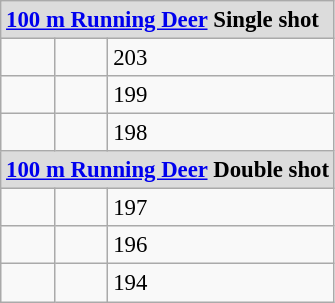<table class="wikitable" style="font-size: 95%">
<tr>
<td colspan=3 style="background:#dcdcdc"><strong><a href='#'>100 m Running Deer</a> Single shot</strong></td>
</tr>
<tr>
<td></td>
<td></td>
<td>203</td>
</tr>
<tr>
<td></td>
<td></td>
<td>199</td>
</tr>
<tr>
<td></td>
<td></td>
<td>198</td>
</tr>
<tr>
<td colspan=3 style="background:#dcdcdc"><strong><a href='#'>100 m Running Deer</a> Double shot</strong></td>
</tr>
<tr>
<td></td>
<td></td>
<td>197</td>
</tr>
<tr>
<td></td>
<td></td>
<td>196</td>
</tr>
<tr>
<td></td>
<td></td>
<td>194</td>
</tr>
</table>
